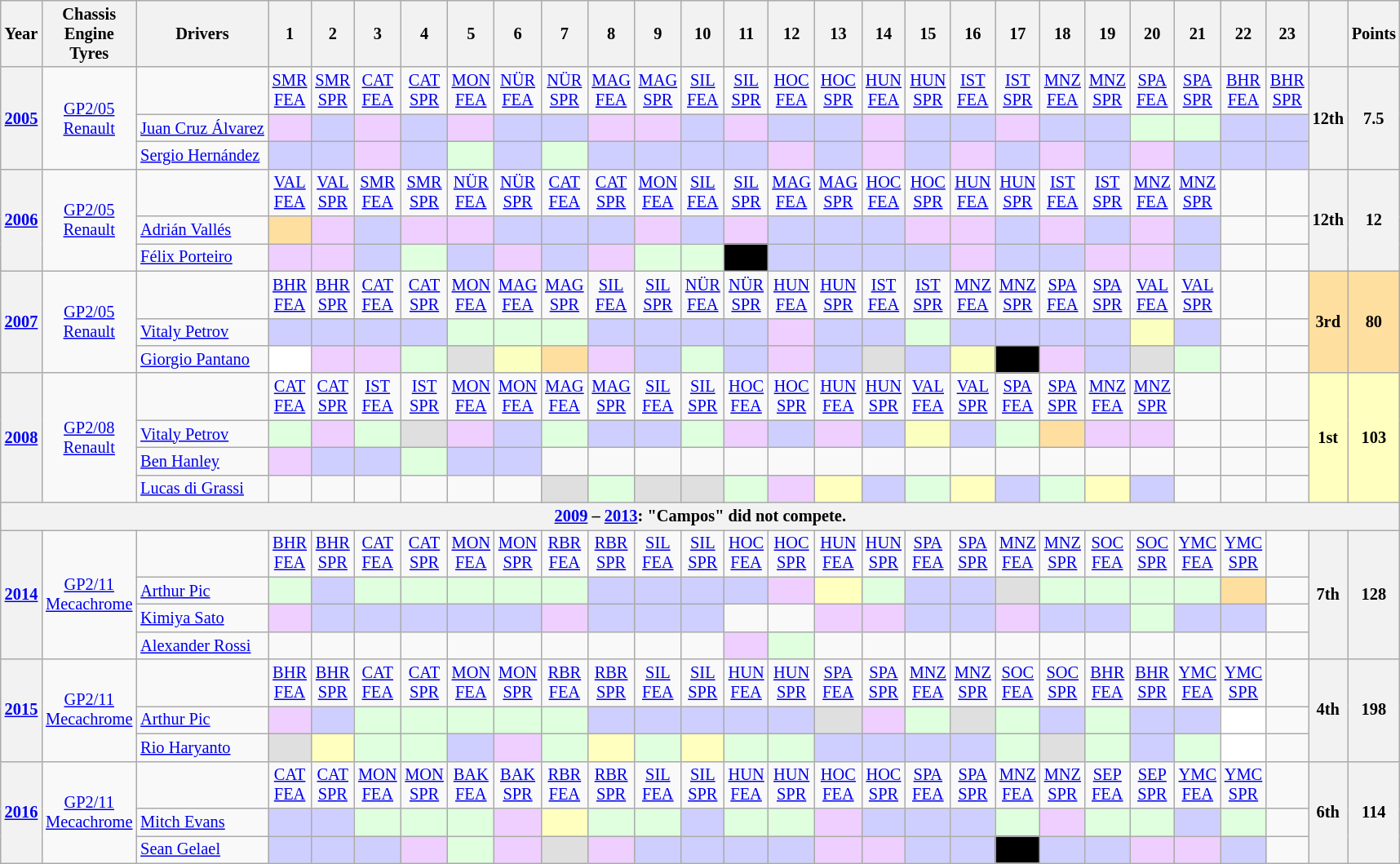<table class="wikitable" style="text-align:center; font-size:85%;">
<tr>
<th>Year</th>
<th>Chassis<br>Engine<br>Tyres</th>
<th>Drivers</th>
<th>1</th>
<th>2</th>
<th>3</th>
<th>4</th>
<th>5</th>
<th>6</th>
<th>7</th>
<th>8</th>
<th>9</th>
<th>10</th>
<th>11</th>
<th>12</th>
<th>13</th>
<th>14</th>
<th>15</th>
<th>16</th>
<th>17</th>
<th>18</th>
<th>19</th>
<th>20</th>
<th>21</th>
<th>22</th>
<th>23</th>
<th></th>
<th>Points</th>
</tr>
<tr>
<th rowspan=3><a href='#'>2005</a></th>
<td rowspan=3><a href='#'>GP2/05</a><br><a href='#'>Renault</a><br></td>
<td></td>
<td><a href='#'>SMR<br>FEA</a></td>
<td><a href='#'>SMR<br>SPR</a></td>
<td><a href='#'>CAT<br>FEA</a></td>
<td><a href='#'>CAT<br>SPR</a></td>
<td><a href='#'>MON<br>FEA</a></td>
<td><a href='#'>NÜR<br>FEA</a></td>
<td><a href='#'>NÜR<br>SPR</a></td>
<td><a href='#'>MAG<br>FEA</a></td>
<td><a href='#'>MAG<br>SPR</a></td>
<td><a href='#'>SIL<br>FEA</a></td>
<td><a href='#'>SIL<br>SPR</a></td>
<td><a href='#'>HOC<br>FEA</a></td>
<td><a href='#'>HOC<br>SPR</a></td>
<td><a href='#'>HUN<br>FEA</a></td>
<td><a href='#'>HUN<br>SPR</a></td>
<td><a href='#'>IST<br>FEA</a></td>
<td><a href='#'>IST<br>SPR</a></td>
<td><a href='#'>MNZ<br>FEA</a></td>
<td><a href='#'>MNZ<br>SPR</a></td>
<td><a href='#'>SPA<br>FEA</a></td>
<td><a href='#'>SPA<br>SPR</a></td>
<td><a href='#'>BHR<br>FEA</a></td>
<td><a href='#'>BHR<br>SPR</a></td>
<th rowspan=3>12th</th>
<th rowspan=3>7.5</th>
</tr>
<tr>
<td align=left> <a href='#'>Juan Cruz Álvarez</a></td>
<td style="background:#EFCFFF;"></td>
<td style="background:#CFCFFF;"></td>
<td style="background:#EFCFFF;"></td>
<td style="background:#CFCFFF;"></td>
<td style="background:#EFCFFF;"></td>
<td style="background:#CFCFFF;"></td>
<td style="background:#CFCFFF;"></td>
<td style="background:#EFCFFF;"></td>
<td style="background:#EFCFFF;"></td>
<td style="background:#CFCFFF;"></td>
<td style="background:#EFCFFF;"></td>
<td style="background:#CFCFFF;"></td>
<td style="background:#CFCFFF;"></td>
<td style="background:#EFCFFF;"></td>
<td style="background:#CFCFFF;"></td>
<td style="background:#CFCFFF;"></td>
<td style="background:#EFCFFF;"></td>
<td style="background:#CFCFFF;"></td>
<td style="background:#CFCFFF;"></td>
<td style="background:#DFFFDF;"></td>
<td style="background:#DFFFDF;"></td>
<td style="background:#CFCFFF;"></td>
<td style="background:#CFCFFF;"></td>
</tr>
<tr>
<td align=left> <a href='#'>Sergio Hernández</a></td>
<td style="background:#CFCFFF;"></td>
<td style="background:#CFCFFF;"></td>
<td style="background:#EFCFFF;"></td>
<td style="background:#CFCFFF;"></td>
<td style="background:#DFFFDF;"></td>
<td style="background:#CFCFFF;"></td>
<td style="background:#DFFFDF;"></td>
<td style="background:#CFCFFF;"></td>
<td style="background:#CFCFFF;"></td>
<td style="background:#CFCFFF;"></td>
<td style="background:#CFCFFF;"></td>
<td style="background:#EFCFFF;"></td>
<td style="background:#CFCFFF;"></td>
<td style="background:#EFCFFF;"></td>
<td style="background:#CFCFFF;"></td>
<td style="background:#EFCFFF;"></td>
<td style="background:#CFCFFF;"></td>
<td style="background:#EFCFFF;"></td>
<td style="background:#CFCFFF;"></td>
<td style="background:#EFCFFF;"></td>
<td style="background:#CFCFFF;"></td>
<td style="background:#CFCFFF;"></td>
<td style="background:#CFCFFF;"></td>
</tr>
<tr>
<th rowspan=3><a href='#'>2006</a></th>
<td rowspan=3><a href='#'>GP2/05</a><br><a href='#'>Renault</a><br></td>
<td></td>
<td><a href='#'>VAL<br>FEA</a></td>
<td><a href='#'>VAL<br>SPR</a></td>
<td><a href='#'>SMR<br>FEA</a></td>
<td><a href='#'>SMR<br>SPR</a></td>
<td><a href='#'>NÜR<br>FEA</a></td>
<td><a href='#'>NÜR<br>SPR</a></td>
<td><a href='#'>CAT<br>FEA</a></td>
<td><a href='#'>CAT<br>SPR</a></td>
<td><a href='#'>MON<br>FEA</a></td>
<td><a href='#'>SIL<br>FEA</a></td>
<td><a href='#'>SIL<br>SPR</a></td>
<td><a href='#'>MAG<br>FEA</a></td>
<td><a href='#'>MAG<br>SPR</a></td>
<td><a href='#'>HOC<br>FEA</a></td>
<td><a href='#'>HOC<br>SPR</a></td>
<td><a href='#'>HUN<br>FEA</a></td>
<td><a href='#'>HUN<br>SPR</a></td>
<td><a href='#'>IST<br>FEA</a></td>
<td><a href='#'>IST<br>SPR</a></td>
<td><a href='#'>MNZ<br>FEA</a></td>
<td><a href='#'>MNZ<br>SPR</a></td>
<td></td>
<td></td>
<th rowspan=3>12th</th>
<th rowspan=3>12</th>
</tr>
<tr>
<td align=left> <a href='#'>Adrián Vallés</a></td>
<td style="background:#FFDF9F;"></td>
<td style="background:#EFCFFF;"></td>
<td style="background:#CFCFFF;"></td>
<td style="background:#EFCFFF;"></td>
<td style="background:#EFCFFF;"></td>
<td style="background:#CFCFFF;"></td>
<td style="background:#CFCFFF;"></td>
<td style="background:#CFCFFF;"></td>
<td style="background:#EFCFFF;"></td>
<td style="background:#CFCFFF;"></td>
<td style="background:#EFCFFF;"></td>
<td style="background:#CFCFFF;"></td>
<td style="background:#CFCFFF;"></td>
<td style="background:#CFCFFF;"></td>
<td style="background:#EFCFFF;"></td>
<td style="background:#EFCFFF;"></td>
<td style="background:#CFCFFF;"></td>
<td style="background:#EFCFFF;"></td>
<td style="background:#CFCFFF;"></td>
<td style="background:#EFCFFF;"></td>
<td style="background:#CFCFFF;"></td>
<td></td>
<td></td>
</tr>
<tr>
<td align=left> <a href='#'>Félix Porteiro</a></td>
<td style="background:#EFCFFF;"></td>
<td style="background:#EFCFFF;"></td>
<td style="background:#CFCFFF;"></td>
<td style="background:#DFFFDF;"></td>
<td style="background:#CFCFFF;"></td>
<td style="background:#EFCFFF;"></td>
<td style="background:#CFCFFF;"></td>
<td style="background:#EFCFFF;"></td>
<td style="background:#DFFFDF;"></td>
<td style="background:#DFFFDF;"></td>
<td style="background:#000000; color:white"></td>
<td style="background:#CFCFFF;"></td>
<td style="background:#CFCFFF;"></td>
<td style="background:#CFCFFF;"></td>
<td style="background:#CFCFFF;"></td>
<td style="background:#EFCFFF;"></td>
<td style="background:#CFCFFF;"></td>
<td style="background:#CFCFFF;"></td>
<td style="background:#EFCFFF;"></td>
<td style="background:#EFCFFF;"></td>
<td style="background:#CFCFFF;"></td>
<td></td>
<td></td>
</tr>
<tr>
<th rowspan=3><a href='#'>2007</a></th>
<td rowspan=3><a href='#'>GP2/05</a><br><a href='#'>Renault</a><br></td>
<td></td>
<td><a href='#'>BHR<br>FEA</a></td>
<td><a href='#'>BHR<br>SPR</a></td>
<td><a href='#'>CAT<br>FEA</a></td>
<td><a href='#'>CAT<br>SPR</a></td>
<td><a href='#'>MON<br>FEA</a></td>
<td><a href='#'>MAG<br>FEA</a></td>
<td><a href='#'>MAG<br>SPR</a></td>
<td><a href='#'>SIL<br>FEA</a></td>
<td><a href='#'>SIL<br>SPR</a></td>
<td><a href='#'>NÜR<br>FEA</a></td>
<td><a href='#'>NÜR<br>SPR</a></td>
<td><a href='#'>HUN<br>FEA</a></td>
<td><a href='#'>HUN<br>SPR</a></td>
<td><a href='#'>IST<br>FEA</a></td>
<td><a href='#'>IST<br>SPR</a></td>
<td><a href='#'>MNZ<br>FEA</a></td>
<td><a href='#'>MNZ<br>SPR</a></td>
<td><a href='#'>SPA<br>FEA</a></td>
<td><a href='#'>SPA<br>SPR</a></td>
<td><a href='#'>VAL<br>FEA</a></td>
<td><a href='#'>VAL<br>SPR</a></td>
<td></td>
<td></td>
<th rowspan=3 style="background:#ffdf9f;">3rd</th>
<th rowspan=3 style="background:#ffdf9f;">80</th>
</tr>
<tr>
<td align=left> <a href='#'>Vitaly Petrov</a></td>
<td style="background:#CFCFFF;"></td>
<td style="background:#CFCFFF;"></td>
<td style="background:#CFCFFF;"></td>
<td style="background:#CFCFFF;"></td>
<td style="background:#DFFFDF;"></td>
<td style="background:#DFFFDF;"></td>
<td style="background:#DFFFDF;"></td>
<td style="background:#CFCFFF;"></td>
<td style="background:#CFCFFF;"></td>
<td style="background:#CFCFFF;"></td>
<td style="background:#CFCFFF;"></td>
<td style="background:#EFCFFF;"></td>
<td style="background:#CFCFFF;"></td>
<td style="background:#CFCFFF;"></td>
<td style="background:#DFFFDF;"></td>
<td style="background:#CFCFFF;"></td>
<td style="background:#CFCFFF;"></td>
<td style="background:#CFCFFF;"></td>
<td style="background:#CFCFFF;"></td>
<td style="background:#FBFFBF;"></td>
<td style="background:#CFCFFF;"></td>
<td></td>
<td></td>
</tr>
<tr>
<td align=left> <a href='#'>Giorgio Pantano</a></td>
<td style="background:#FFFFFF;"></td>
<td style="background:#EFCFFF;"></td>
<td style="background:#EFCFFF;"></td>
<td style="background:#DFFFDF;"></td>
<td style="background:#DFDFDF;"></td>
<td style="background:#FBFFBF;"></td>
<td style="background:#FFDF9F;"></td>
<td style="background:#EFCFFF;"></td>
<td style="background:#CFCFFF;"></td>
<td style="background:#DFFFDF;"></td>
<td style="background:#CFCFFF;"></td>
<td style="background:#EFCFFF;"></td>
<td style="background:#CFCFFF;"></td>
<td style="background:#DFDFDF;"></td>
<td style="background:#CFCFFF;"></td>
<td style="background:#FBFFBF;"></td>
<td style="background:#000000; color:white"></td>
<td style="background:#EFCFFF;"></td>
<td style="background:#CFCFFF;"></td>
<td style="background:#DFDFDF;"></td>
<td style="background:#DFFFDF;"></td>
<td></td>
<td></td>
</tr>
<tr>
<th rowspan=4><a href='#'>2008</a></th>
<td rowspan=4><a href='#'>GP2/08</a><br><a href='#'>Renault</a><br></td>
<td></td>
<td><a href='#'>CAT<br>FEA</a></td>
<td><a href='#'>CAT<br>SPR</a></td>
<td><a href='#'>IST<br>FEA</a></td>
<td><a href='#'>IST<br>SPR</a></td>
<td><a href='#'>MON<br>FEA</a></td>
<td><a href='#'>MON<br>FEA</a></td>
<td><a href='#'>MAG<br>FEA</a></td>
<td><a href='#'>MAG<br>SPR</a></td>
<td><a href='#'>SIL<br>FEA</a></td>
<td><a href='#'>SIL<br>SPR</a></td>
<td><a href='#'>HOC<br>FEA</a></td>
<td><a href='#'>HOC<br>SPR</a></td>
<td><a href='#'>HUN<br>FEA</a></td>
<td><a href='#'>HUN<br>SPR</a></td>
<td><a href='#'>VAL<br>FEA</a></td>
<td><a href='#'>VAL<br>SPR</a></td>
<td><a href='#'>SPA<br>FEA</a></td>
<td><a href='#'>SPA<br>SPR</a></td>
<td><a href='#'>MNZ<br>FEA</a></td>
<td><a href='#'>MNZ<br>SPR</a></td>
<td></td>
<td></td>
<td></td>
<th rowspan=4 style="background:#ffffbf;">1st</th>
<th rowspan=4 style="background:#ffffbf;">103</th>
</tr>
<tr>
<td align=left> <a href='#'>Vitaly Petrov</a></td>
<td style="background:#DFFFDF;"></td>
<td style="background:#EFCFFF;"></td>
<td style="background:#DFFFDF;"></td>
<td style="background:#DFDFDF;"></td>
<td style="background:#EFCFFF;"></td>
<td style="background:#CFCFFF;"></td>
<td style="background:#DFFFDF;"></td>
<td style="background:#CFCFFF;"></td>
<td style="background:#CFCFFF;"></td>
<td style="background:#DFFFDF;"></td>
<td style="background:#EFCFFF;"></td>
<td style="background:#CFCFFF;"></td>
<td style="background:#EFCFFF;"></td>
<td style="background:#CFCFFF;"></td>
<td style="background:#FBFFBF;"></td>
<td style="background:#CFCFFF;"></td>
<td style="background:#DFFFDF;"></td>
<td style="background:#FFDF9F;"></td>
<td style="background:#EFCFFF;"></td>
<td style="background:#EFCFFF;"></td>
<td></td>
<td></td>
<td></td>
</tr>
<tr>
<td align=left> <a href='#'>Ben Hanley</a></td>
<td style="background:#EFCFFF;"></td>
<td style="background:#CFCFFF;"></td>
<td style="background:#CFCFFF;"></td>
<td style="background:#DFFFDF;"></td>
<td style="background:#CFCFFF;"></td>
<td style="background:#CFCFFF;"></td>
<td></td>
<td></td>
<td></td>
<td></td>
<td></td>
<td></td>
<td></td>
<td></td>
<td></td>
<td></td>
<td></td>
<td></td>
<td></td>
<td></td>
<td></td>
<td></td>
<td></td>
</tr>
<tr>
<td align=left> <a href='#'>Lucas di Grassi</a></td>
<td></td>
<td></td>
<td></td>
<td></td>
<td></td>
<td></td>
<td style="background:#DFDFDF;"></td>
<td style="background:#DFFFDF;"></td>
<td style="background:#DFDFDF;"></td>
<td style="background:#DFDFDF;"></td>
<td style="background:#DFFFDF;"></td>
<td style="background:#EFCFFF;"></td>
<td style="background:#FFFFBF;"></td>
<td style="background:#CFCFFF;"></td>
<td style="background:#DFFFDF;"></td>
<td style="background:#FFFFBF;"></td>
<td style="background:#CFCFFF;"></td>
<td style="background:#DFFFDF;"></td>
<td style="background:#FFFFBF;"></td>
<td style="background:#CFCFFF;"></td>
<td></td>
<td></td>
<td></td>
</tr>
<tr>
<th colspan=28><a href='#'>2009</a> – <a href='#'>2013</a>: "Campos" did not compete.</th>
</tr>
<tr>
<th rowspan=4><a href='#'>2014</a></th>
<td rowspan=4><a href='#'>GP2/11</a><br><a href='#'>Mecachrome</a><br></td>
<td></td>
<td><a href='#'>BHR<br>FEA</a></td>
<td><a href='#'>BHR<br>SPR</a></td>
<td><a href='#'>CAT<br>FEA</a></td>
<td><a href='#'>CAT<br>SPR</a></td>
<td><a href='#'>MON<br>FEA</a></td>
<td><a href='#'>MON<br>SPR</a></td>
<td><a href='#'>RBR<br>FEA</a></td>
<td><a href='#'>RBR<br>SPR</a></td>
<td><a href='#'>SIL<br>FEA</a></td>
<td><a href='#'>SIL<br>SPR</a></td>
<td><a href='#'>HOC<br>FEA</a></td>
<td><a href='#'>HOC<br>SPR</a></td>
<td><a href='#'>HUN<br>FEA</a></td>
<td><a href='#'>HUN<br>SPR</a></td>
<td><a href='#'>SPA<br>FEA</a></td>
<td><a href='#'>SPA<br>SPR</a></td>
<td><a href='#'>MNZ<br>FEA</a></td>
<td><a href='#'>MNZ<br>SPR</a></td>
<td><a href='#'>SOC<br>FEA</a></td>
<td><a href='#'>SOC<br>SPR</a></td>
<td><a href='#'>YMC<br>FEA</a></td>
<td><a href='#'>YMC<br>SPR</a></td>
<td></td>
<th rowspan=4>7th</th>
<th rowspan=4>128</th>
</tr>
<tr>
<td align=left> <a href='#'>Arthur Pic</a></td>
<td style="background:#DFFFDF;"></td>
<td style="background:#CFCFFF;"></td>
<td style="background:#DFFFDF;"></td>
<td style="background:#DFFFDF;"></td>
<td style="background:#DFFFDF;"></td>
<td style="background:#DFFFDF;"></td>
<td style="background:#DFFFDF;"></td>
<td style="background:#CFCFFF;"></td>
<td style="background:#CFCFFF;"></td>
<td style="background:#CFCFFF;"></td>
<td style="background:#CFCFFF;"></td>
<td style="background:#EFCFFF;"></td>
<td style="background:#FFFFBF;"></td>
<td style="background:#DFFFDF;"></td>
<td style="background:#CFCFFF;"></td>
<td style="background:#CFCFFF;"></td>
<td style="background:#DFDFDF;"></td>
<td style="background:#DFFFDF;"></td>
<td style="background:#DFFFDF;"></td>
<td style="background:#DFFFDF;"></td>
<td style="background:#DFFFDF;"></td>
<td style="background:#FFDF9F;"></td>
<td></td>
</tr>
<tr>
<td align=left> <a href='#'>Kimiya Sato</a></td>
<td style="background:#EFCFFF;"></td>
<td style="background:#CFCFFF;"></td>
<td style="background:#CFCFFF;"></td>
<td style="background:#CFCFFF;"></td>
<td style="background:#CFCFFF;"></td>
<td style="background:#CFCFFF;"></td>
<td style="background:#EFCFFF;"></td>
<td style="background:#CFCFFF;"></td>
<td style="background:#CFCFFF;"></td>
<td style="background:#CFCFFF;"></td>
<td></td>
<td></td>
<td style="background:#EFCFFF;"></td>
<td style="background:#EFCFFF;"></td>
<td style="background:#CFCFFF;"></td>
<td style="background:#CFCFFF;"></td>
<td style="background:#EFCFFF;"></td>
<td style="background:#CFCFFF;"></td>
<td style="background:#CFCFFF;"></td>
<td style="background:#DFFFDF;"></td>
<td style="background:#CFCFFF;"></td>
<td style="background:#CFCFFF;"></td>
<td></td>
</tr>
<tr>
<td align=left> <a href='#'>Alexander Rossi</a></td>
<td></td>
<td></td>
<td></td>
<td></td>
<td></td>
<td></td>
<td></td>
<td></td>
<td></td>
<td></td>
<td style="background:#EFCFFF;"></td>
<td style="background:#DFFFDF;"></td>
<td></td>
<td></td>
<td></td>
<td></td>
<td></td>
<td></td>
<td></td>
<td></td>
<td></td>
<td></td>
<td></td>
</tr>
<tr>
<th rowspan=3><a href='#'>2015</a></th>
<td rowspan=3><a href='#'>GP2/11</a><br><a href='#'>Mecachrome</a><br></td>
<td></td>
<td><a href='#'>BHR<br>FEA</a></td>
<td><a href='#'>BHR<br>SPR</a></td>
<td><a href='#'>CAT<br>FEA</a></td>
<td><a href='#'>CAT<br>SPR</a></td>
<td><a href='#'>MON<br>FEA</a></td>
<td><a href='#'>MON<br>SPR</a></td>
<td><a href='#'>RBR<br>FEA</a></td>
<td><a href='#'>RBR<br>SPR</a></td>
<td><a href='#'>SIL<br>FEA</a></td>
<td><a href='#'>SIL<br>SPR</a></td>
<td><a href='#'>HUN<br>FEA</a></td>
<td><a href='#'>HUN<br>SPR</a></td>
<td><a href='#'>SPA<br>FEA</a></td>
<td><a href='#'>SPA<br>SPR</a></td>
<td><a href='#'>MNZ<br>FEA</a></td>
<td><a href='#'>MNZ<br>SPR</a></td>
<td><a href='#'>SOC<br>FEA</a></td>
<td><a href='#'>SOC<br>SPR</a></td>
<td><a href='#'>BHR<br>FEA</a></td>
<td><a href='#'>BHR<br>SPR</a></td>
<td><a href='#'>YMC<br>FEA</a></td>
<td><a href='#'>YMC<br>SPR</a></td>
<td></td>
<th rowspan=3>4th</th>
<th rowspan=3>198</th>
</tr>
<tr>
<td align=left> <a href='#'>Arthur Pic</a></td>
<td style="background:#EFCFFF;"></td>
<td style="background:#CFCFFF;"></td>
<td style="background:#DFFFDF;"></td>
<td style="background:#DFFFDF;"></td>
<td style="background:#DFFFDF;"></td>
<td style="background:#DFFFDF;"></td>
<td style="background:#DFFFDF;"></td>
<td style="background:#CFCFFF;"></td>
<td style="background:#CFCFFF;"></td>
<td style="background:#CFCFFF;"></td>
<td style="background:#CFCFFF;"></td>
<td style="background:#CFCFFF;"></td>
<td style="background:#DFDFDF;"></td>
<td style="background:#EFCFFF;"></td>
<td style="background:#DFFFDF;"></td>
<td style="background:#DFDFDF;"></td>
<td style="background:#DFFFDF;"></td>
<td style="background:#CFCFFF;"></td>
<td style="background:#DFFFDF;"></td>
<td style="background:#CFCFFF;"></td>
<td style="background:#CFCFFF;"></td>
<td style="background:#FFFFFF;"></td>
<td></td>
</tr>
<tr>
<td align=left> <a href='#'>Rio Haryanto</a></td>
<td style="background:#DFDFDF;"></td>
<td style="background:#FFFFBF;"></td>
<td style="background:#DFFFDF;"></td>
<td style="background:#DFFFDF;"></td>
<td style="background:#CFCFFF;"></td>
<td style="background:#EFCFFF;"></td>
<td style="background:#DFFFDF;"></td>
<td style="background:#FFFFBF;"></td>
<td style="background:#DFFFDF;"></td>
<td style="background:#FFFFBF;"></td>
<td style="background:#DFFFDF;"></td>
<td style="background:#DFFFDF;"></td>
<td style="background:#CFCFFF;"></td>
<td style="background:#CFCFFF;"></td>
<td style="background:#CFCFFF;"></td>
<td style="background:#CFCFFF;"></td>
<td style="background:#DFFFDF;"></td>
<td style="background:#DFDFDF;"></td>
<td style="background:#DFFFDF;"></td>
<td style="background:#CFCFFF;"></td>
<td style="background:#DFFFDF;"></td>
<td style="background:#FFFFFF;"></td>
<td></td>
</tr>
<tr>
<th rowspan=3><a href='#'>2016</a></th>
<td rowspan=3><a href='#'>GP2/11</a><br><a href='#'>Mecachrome</a><br></td>
<td></td>
<td><a href='#'>CAT<br>FEA</a></td>
<td><a href='#'>CAT<br>SPR</a></td>
<td><a href='#'>MON<br>FEA</a></td>
<td><a href='#'>MON<br>SPR</a></td>
<td><a href='#'>BAK<br>FEA</a></td>
<td><a href='#'>BAK<br>SPR</a></td>
<td><a href='#'>RBR<br>FEA</a></td>
<td><a href='#'>RBR<br>SPR</a></td>
<td><a href='#'>SIL<br>FEA</a></td>
<td><a href='#'>SIL<br>SPR</a></td>
<td><a href='#'>HUN<br>FEA</a></td>
<td><a href='#'>HUN<br>SPR</a></td>
<td><a href='#'>HOC<br>FEA</a></td>
<td><a href='#'>HOC<br>SPR</a></td>
<td><a href='#'>SPA<br>FEA</a></td>
<td><a href='#'>SPA<br>SPR</a></td>
<td><a href='#'>MNZ<br>FEA</a></td>
<td><a href='#'>MNZ<br>SPR</a></td>
<td><a href='#'>SEP<br>FEA</a></td>
<td><a href='#'>SEP<br>SPR</a></td>
<td><a href='#'>YMC<br>FEA</a></td>
<td><a href='#'>YMC<br>SPR</a></td>
<td></td>
<th rowspan=3>6th</th>
<th rowspan=3>114</th>
</tr>
<tr>
<td align=left> <a href='#'>Mitch Evans</a></td>
<td style="background:#CFCFFF;"></td>
<td style="background:#CFCFFF;"></td>
<td style="background:#DFFFDF;"></td>
<td style="background:#DFFFDF;"></td>
<td style="background:#DFFFDF;"></td>
<td style="background:#EFCFFF;"></td>
<td style="background:#FFFFBF;"></td>
<td style="background:#DFFFDF;"></td>
<td style="background:#DFFFDF;"></td>
<td style="background:#CFCFFF;"></td>
<td style="background:#DFFFDF;"></td>
<td style="background:#DFFFDF;"></td>
<td style="background:#EFCFFF;"></td>
<td style="background:#CFCFFF;"></td>
<td style="background:#CFCFFF;"></td>
<td style="background:#CFCFFF;"></td>
<td style="background:#DFFFDF;"></td>
<td style="background:#EFCFFF;"></td>
<td style="background:#DFFFDF;"></td>
<td style="background:#DFFFDF;"></td>
<td style="background:#CFCFFF;"></td>
<td style="background:#DFFFDF;"></td>
<td></td>
</tr>
<tr>
<td align=left> <a href='#'>Sean Gelael</a></td>
<td style="background:#CFCFFF;"></td>
<td style="background:#CFCFFF;"></td>
<td style="background:#CFCFFF;"></td>
<td style="background:#EFCFFF;"></td>
<td style="background:#DFFFDF;"></td>
<td style="background:#EFCFFF;"></td>
<td style="background:#DFDFDF;"></td>
<td style="background:#EFCFFF;"></td>
<td style="background:#CFCFFF;"></td>
<td style="background:#CFCFFF;"></td>
<td style="background:#CFCFFF;"></td>
<td style="background:#CFCFFF;"></td>
<td style="background:#EFCFFF;"></td>
<td style="background:#EFCFFF;"></td>
<td style="background:#CFCFFF;"></td>
<td style="background:#CFCFFF;"></td>
<td style="background:#000000; color:white"></td>
<td style="background:#CFCFFF;"></td>
<td style="background:#CFCFFF;"></td>
<td style="background:#EFCFFF;"></td>
<td style="background:#EFCFFF;"></td>
<td style="background:#CFCFFF;"></td>
<td></td>
</tr>
</table>
